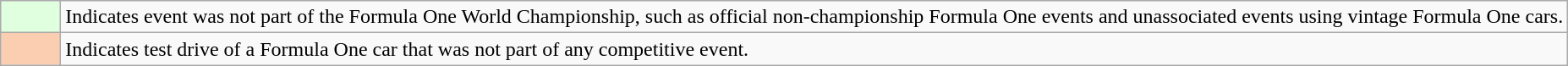<table class="wikitable">
<tr>
<td width="40px" style="background:#dfffdf" align="center"></td>
<td>Indicates event was not part of the Formula One World Championship, such as official non-championship Formula One events and unassociated events using vintage Formula One cars.</td>
</tr>
<tr>
<td width="40px" style="background:#FBCEB1;" align="center"></td>
<td>Indicates test drive of a Formula One car that was not part of any competitive event.</td>
</tr>
</table>
